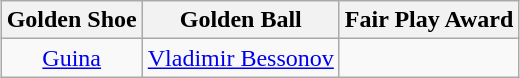<table class=wikitable style="margin:auto; text-align:center">
<tr>
<th>Golden Shoe</th>
<th>Golden Ball</th>
<th>Fair Play Award</th>
</tr>
<tr>
<td> <a href='#'>Guina</a></td>
<td> <a href='#'>Vladimir Bessonov</a></td>
<td></td>
</tr>
</table>
